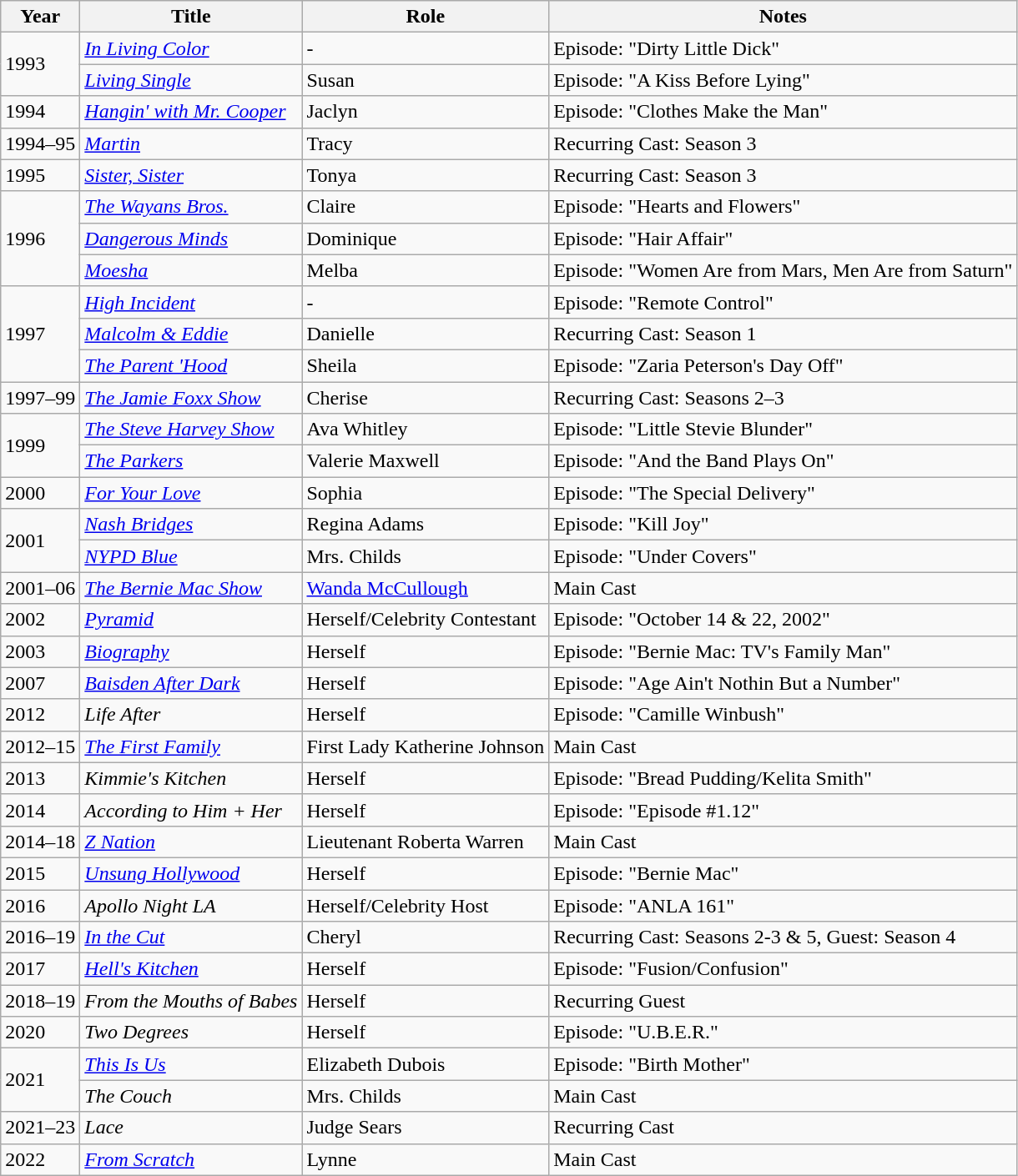<table class="wikitable sortable">
<tr>
<th>Year</th>
<th>Title</th>
<th>Role</th>
<th>Notes</th>
</tr>
<tr>
<td rowspan=2>1993</td>
<td><em><a href='#'>In Living Color</a></em></td>
<td>-</td>
<td>Episode: "Dirty Little Dick"</td>
</tr>
<tr>
<td><em><a href='#'>Living Single</a></em></td>
<td>Susan</td>
<td>Episode: "A Kiss Before Lying"</td>
</tr>
<tr>
<td>1994</td>
<td><em><a href='#'>Hangin' with Mr. Cooper</a></em></td>
<td>Jaclyn</td>
<td>Episode: "Clothes Make the Man"</td>
</tr>
<tr>
<td>1994–95</td>
<td><em><a href='#'>Martin</a></em></td>
<td>Tracy</td>
<td>Recurring Cast: Season 3</td>
</tr>
<tr>
<td>1995</td>
<td><em><a href='#'>Sister, Sister</a></em></td>
<td>Tonya</td>
<td>Recurring Cast: Season 3</td>
</tr>
<tr>
<td rowspan=3>1996</td>
<td><em><a href='#'>The Wayans Bros.</a></em></td>
<td>Claire</td>
<td>Episode: "Hearts and Flowers"</td>
</tr>
<tr>
<td><em><a href='#'>Dangerous Minds</a></em></td>
<td>Dominique</td>
<td>Episode: "Hair Affair"</td>
</tr>
<tr>
<td><em><a href='#'>Moesha</a></em></td>
<td>Melba</td>
<td>Episode: "Women Are from Mars, Men Are from Saturn"</td>
</tr>
<tr>
<td rowspan=3>1997</td>
<td><em><a href='#'>High Incident</a></em></td>
<td>-</td>
<td>Episode: "Remote Control"</td>
</tr>
<tr>
<td><em><a href='#'>Malcolm & Eddie</a></em></td>
<td>Danielle</td>
<td>Recurring Cast: Season 1</td>
</tr>
<tr>
<td><em><a href='#'>The Parent 'Hood</a></em></td>
<td>Sheila</td>
<td>Episode: "Zaria Peterson's Day Off"</td>
</tr>
<tr>
<td>1997–99</td>
<td><em><a href='#'>The Jamie Foxx Show</a></em></td>
<td>Cherise</td>
<td>Recurring Cast: Seasons 2–3</td>
</tr>
<tr>
<td rowspan=2>1999</td>
<td><em><a href='#'>The Steve Harvey Show</a></em></td>
<td>Ava Whitley</td>
<td>Episode: "Little Stevie Blunder"</td>
</tr>
<tr>
<td><em><a href='#'>The Parkers</a></em></td>
<td>Valerie Maxwell</td>
<td>Episode: "And the Band Plays On"</td>
</tr>
<tr>
<td>2000</td>
<td><em><a href='#'>For Your Love</a></em></td>
<td>Sophia</td>
<td>Episode: "The Special Delivery"</td>
</tr>
<tr>
<td rowspan=2>2001</td>
<td><em><a href='#'>Nash Bridges</a></em></td>
<td>Regina Adams</td>
<td>Episode: "Kill Joy"</td>
</tr>
<tr>
<td><em><a href='#'>NYPD Blue</a></em></td>
<td>Mrs. Childs</td>
<td>Episode: "Under Covers"</td>
</tr>
<tr>
<td>2001–06</td>
<td><em><a href='#'>The Bernie Mac Show</a></em></td>
<td><a href='#'>Wanda McCullough</a></td>
<td>Main Cast</td>
</tr>
<tr>
<td>2002</td>
<td><em><a href='#'>Pyramid</a></em></td>
<td>Herself/Celebrity Contestant</td>
<td>Episode: "October 14 & 22, 2002"</td>
</tr>
<tr>
<td>2003</td>
<td><em><a href='#'>Biography</a></em></td>
<td>Herself</td>
<td>Episode: "Bernie Mac: TV's Family Man"</td>
</tr>
<tr>
<td>2007</td>
<td><em><a href='#'>Baisden After Dark</a></em></td>
<td>Herself</td>
<td>Episode: "Age Ain't Nothin But a Number"</td>
</tr>
<tr>
<td>2012</td>
<td><em>Life After</em></td>
<td>Herself</td>
<td>Episode: "Camille Winbush"</td>
</tr>
<tr>
<td>2012–15</td>
<td><em><a href='#'>The First Family</a></em></td>
<td>First Lady Katherine Johnson</td>
<td>Main Cast</td>
</tr>
<tr>
<td>2013</td>
<td><em>Kimmie's Kitchen</em></td>
<td>Herself</td>
<td>Episode: "Bread Pudding/Kelita Smith"</td>
</tr>
<tr>
<td>2014</td>
<td><em>According to Him + Her</em></td>
<td>Herself</td>
<td>Episode: "Episode #1.12"</td>
</tr>
<tr>
<td>2014–18</td>
<td><em><a href='#'>Z Nation</a></em></td>
<td>Lieutenant Roberta Warren</td>
<td>Main Cast</td>
</tr>
<tr>
<td>2015</td>
<td><em><a href='#'>Unsung Hollywood</a></em></td>
<td>Herself</td>
<td>Episode: "Bernie Mac"</td>
</tr>
<tr>
<td>2016</td>
<td><em>Apollo Night LA</em></td>
<td>Herself/Celebrity Host</td>
<td>Episode: "ANLA 161"</td>
</tr>
<tr>
<td>2016–19</td>
<td><em><a href='#'>In the Cut</a></em></td>
<td>Cheryl</td>
<td>Recurring Cast: Seasons 2-3 & 5, Guest: Season 4</td>
</tr>
<tr>
<td>2017</td>
<td><em><a href='#'>Hell's Kitchen</a></em></td>
<td>Herself</td>
<td>Episode: "Fusion/Confusion"</td>
</tr>
<tr>
<td>2018–19</td>
<td><em>From the Mouths of Babes</em></td>
<td>Herself</td>
<td>Recurring Guest</td>
</tr>
<tr>
<td>2020</td>
<td><em>Two Degrees</em></td>
<td>Herself</td>
<td>Episode: "U.B.E.R."</td>
</tr>
<tr>
<td rowspan=2>2021</td>
<td><em><a href='#'>This Is Us</a></em></td>
<td>Elizabeth Dubois</td>
<td>Episode: "Birth Mother"</td>
</tr>
<tr>
<td><em>The Couch</em></td>
<td>Mrs. Childs</td>
<td>Main Cast</td>
</tr>
<tr>
<td>2021–23</td>
<td><em>Lace</em></td>
<td>Judge Sears</td>
<td>Recurring Cast</td>
</tr>
<tr>
<td>2022</td>
<td><em><a href='#'>From Scratch</a></em></td>
<td>Lynne</td>
<td>Main Cast</td>
</tr>
</table>
